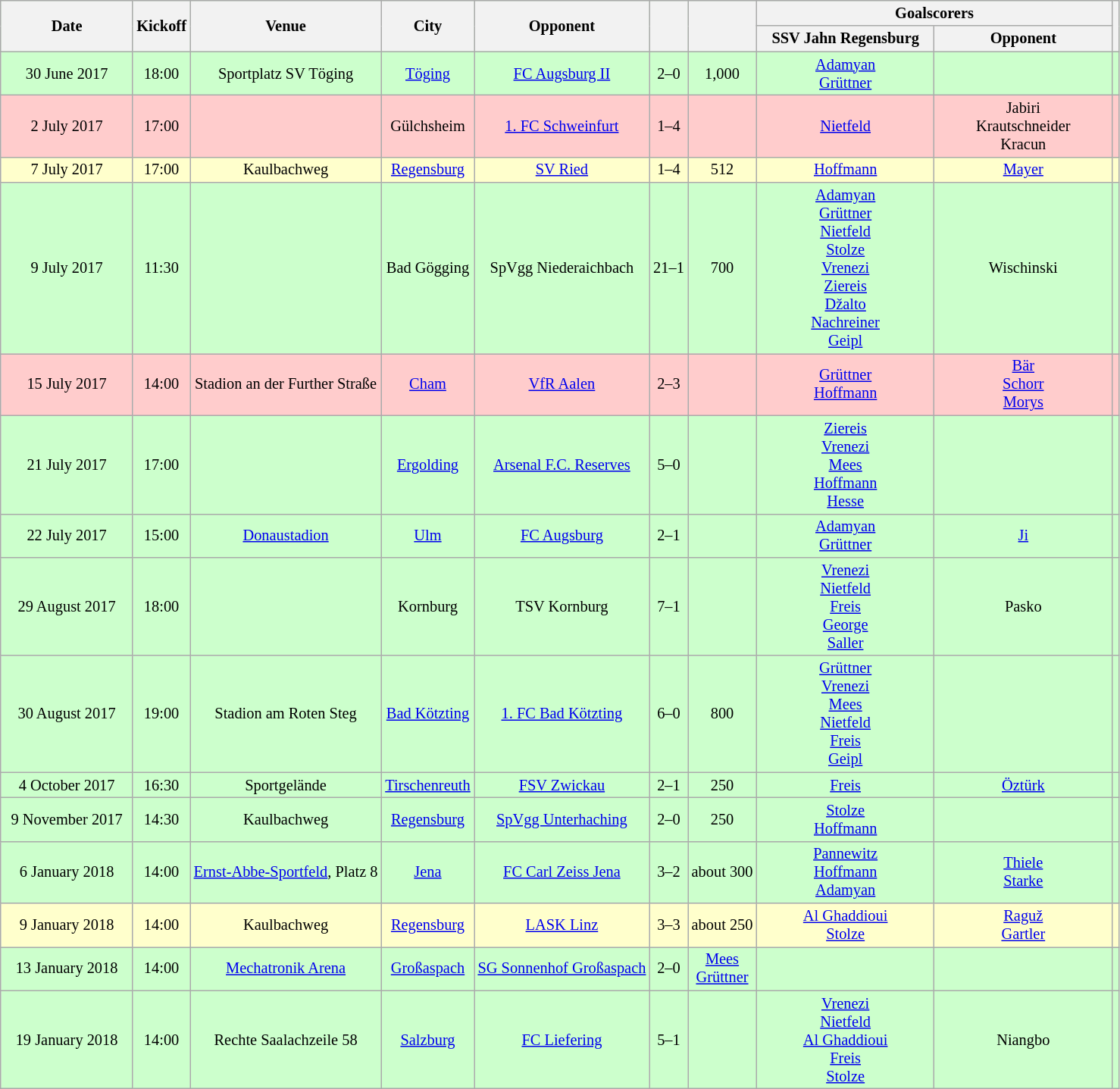<table class="wikitable" Style="text-align: center;font-size:85%">
<tr style="background:#CCFFCC;">
<th rowspan="2" style="width:110px">Date</th>
<th rowspan="2">Kickoff</th>
<th rowspan="2">Venue</th>
<th rowspan="2">City</th>
<th rowspan="2">Opponent</th>
<th rowspan="2"></th>
<th rowspan="2"></th>
<th colspan="2">Goalscorers</th>
<th rowspan="2"></th>
</tr>
<tr>
<th style="width:150px">SSV Jahn Regensburg</th>
<th style="width:150px">Opponent</th>
</tr>
<tr style="background:#CCFFCC;">
<td>30 June 2017</td>
<td>18:00</td>
<td>Sportplatz SV Töging</td>
<td><a href='#'>Töging</a></td>
<td><a href='#'>FC Augsburg II</a></td>
<td>2–0</td>
<td>1,000</td>
<td><a href='#'>Adamyan</a> <br> <a href='#'>Grüttner</a> </td>
<td></td>
<td></td>
</tr>
<tr style="background:#FFCCCC;">
<td>2 July 2017</td>
<td>17:00</td>
<td></td>
<td>Gülchsheim</td>
<td><a href='#'>1. FC Schweinfurt</a></td>
<td>1–4</td>
<td></td>
<td><a href='#'>Nietfeld</a> </td>
<td>Jabiri <br> Krautschneider <br> Kracun </td>
<td></td>
</tr>
<tr style="background:#FFFFCC;">
<td>7 July 2017</td>
<td>17:00</td>
<td>Kaulbachweg</td>
<td><a href='#'>Regensburg</a></td>
<td><a href='#'>SV Ried</a></td>
<td>1–4</td>
<td>512</td>
<td><a href='#'>Hoffmann</a> </td>
<td><a href='#'>Mayer</a> </td>
<td></td>
</tr>
<tr style="background:#CCFFCC;">
<td>9 July 2017</td>
<td>11:30</td>
<td></td>
<td>Bad Gögging</td>
<td>SpVgg Niederaichbach</td>
<td>21–1</td>
<td>700</td>
<td><a href='#'>Adamyan</a> <br> <a href='#'>Grüttner</a> <br> <a href='#'>Nietfeld</a> <br> <a href='#'>Stolze</a> <br> <a href='#'>Vrenezi</a> <br> <a href='#'>Ziereis</a> <br> <a href='#'>Džalto</a> <br> <a href='#'>Nachreiner</a> <br> <a href='#'>Geipl</a> </td>
<td>Wischinski </td>
<td></td>
</tr>
<tr style="background:#FFCCCC;">
<td>15 July 2017</td>
<td>14:00</td>
<td>Stadion an der Further Straße</td>
<td><a href='#'>Cham</a></td>
<td><a href='#'>VfR Aalen</a></td>
<td>2–3</td>
<td></td>
<td><a href='#'>Grüttner</a> <br> <a href='#'>Hoffmann</a> </td>
<td><a href='#'>Bär</a> <br> <a href='#'>Schorr</a> <br> <a href='#'>Morys</a> </td>
<td></td>
</tr>
<tr style="background:#CCFFCC;">
<td>21 July 2017</td>
<td>17:00</td>
<td></td>
<td><a href='#'>Ergolding</a></td>
<td><a href='#'>Arsenal F.C. Reserves</a></td>
<td>5–0</td>
<td></td>
<td><a href='#'>Ziereis</a> <br> <a href='#'>Vrenezi</a> <br> <a href='#'>Mees</a> <br> <a href='#'>Hoffmann</a> <br> <a href='#'>Hesse</a> </td>
<td></td>
<td></td>
</tr>
<tr style="background:#CCFFCC;">
<td>22 July 2017</td>
<td>15:00</td>
<td><a href='#'>Donaustadion</a></td>
<td><a href='#'>Ulm</a></td>
<td><a href='#'>FC Augsburg</a></td>
<td>2–1</td>
<td></td>
<td><a href='#'>Adamyan</a> <br> <a href='#'>Grüttner</a> </td>
<td><a href='#'>Ji</a> </td>
<td></td>
</tr>
<tr style="background:#CCFFCC;">
<td>29 August 2017</td>
<td>18:00</td>
<td></td>
<td>Kornburg</td>
<td>TSV Kornburg</td>
<td>7–1</td>
<td></td>
<td><a href='#'>Vrenezi</a> <br> <a href='#'>Nietfeld</a> <br> <a href='#'>Freis</a> <br> <a href='#'>George</a> <br> <a href='#'>Saller</a> </td>
<td>Pasko </td>
<td></td>
</tr>
<tr style="background:#CCFFCC;">
<td>30 August 2017</td>
<td>19:00</td>
<td>Stadion am Roten Steg</td>
<td><a href='#'>Bad Kötzting</a></td>
<td><a href='#'>1. FC Bad Kötzting</a></td>
<td>6–0</td>
<td>800</td>
<td><a href='#'>Grüttner</a> <br> <a href='#'>Vrenezi</a> <br> <a href='#'>Mees</a> <br> <a href='#'>Nietfeld</a> <br> <a href='#'>Freis</a> <br> <a href='#'>Geipl</a> </td>
<td></td>
<td></td>
</tr>
<tr style="background:#CCFFCC;">
<td>4 October 2017</td>
<td>16:30</td>
<td>Sportgelände</td>
<td><a href='#'>Tirschenreuth</a></td>
<td><a href='#'>FSV Zwickau</a></td>
<td>2–1</td>
<td>250</td>
<td><a href='#'>Freis</a> </td>
<td><a href='#'>Öztürk</a> </td>
<td></td>
</tr>
<tr style="background:#CCFFCC;">
<td>9 November 2017</td>
<td>14:30</td>
<td>Kaulbachweg</td>
<td><a href='#'>Regensburg</a></td>
<td><a href='#'>SpVgg Unterhaching</a></td>
<td>2–0</td>
<td>250</td>
<td><a href='#'>Stolze</a> <br> <a href='#'>Hoffmann</a> </td>
<td></td>
<td></td>
</tr>
<tr style="background:#CCFFCC;">
<td>6 January 2018</td>
<td>14:00</td>
<td><a href='#'>Ernst-Abbe-Sportfeld</a>, Platz 8</td>
<td><a href='#'>Jena</a></td>
<td><a href='#'>FC Carl Zeiss Jena</a></td>
<td>3–2</td>
<td>about 300</td>
<td><a href='#'>Pannewitz</a> <br> <a href='#'>Hoffmann</a> <br> <a href='#'>Adamyan</a> </td>
<td><a href='#'>Thiele</a> <br> <a href='#'>Starke</a> </td>
<td></td>
</tr>
<tr style="background:#FFFFCC;">
<td>9 January 2018</td>
<td>14:00</td>
<td>Kaulbachweg</td>
<td><a href='#'>Regensburg</a></td>
<td><a href='#'>LASK Linz</a></td>
<td>3–3</td>
<td>about 250</td>
<td><a href='#'>Al Ghaddioui</a> <br> <a href='#'>Stolze</a> </td>
<td><a href='#'>Raguž</a> <br> <a href='#'>Gartler</a> </td>
<td></td>
</tr>
<tr style="background:#CCFFCC;">
<td>13 January 2018</td>
<td>14:00</td>
<td><a href='#'>Mechatronik Arena</a></td>
<td><a href='#'>Großaspach</a></td>
<td><a href='#'>SG Sonnenhof Großaspach</a></td>
<td>2–0</td>
<td><a href='#'>Mees</a> <br> <a href='#'>Grüttner</a> </td>
<td></td>
<td></td>
<td></td>
</tr>
<tr style="background:#CCFFCC;">
<td>19 January 2018</td>
<td>14:00</td>
<td>Rechte Saalachzeile 58</td>
<td><a href='#'>Salzburg</a></td>
<td><a href='#'>FC Liefering</a></td>
<td>5–1</td>
<td></td>
<td><a href='#'>Vrenezi</a> <br> <a href='#'>Nietfeld</a> <br>  <a href='#'>Al Ghaddioui</a> <br> <a href='#'>Freis</a> <br> <a href='#'>Stolze</a> </td>
<td>Niangbo </td>
<td></td>
</tr>
</table>
